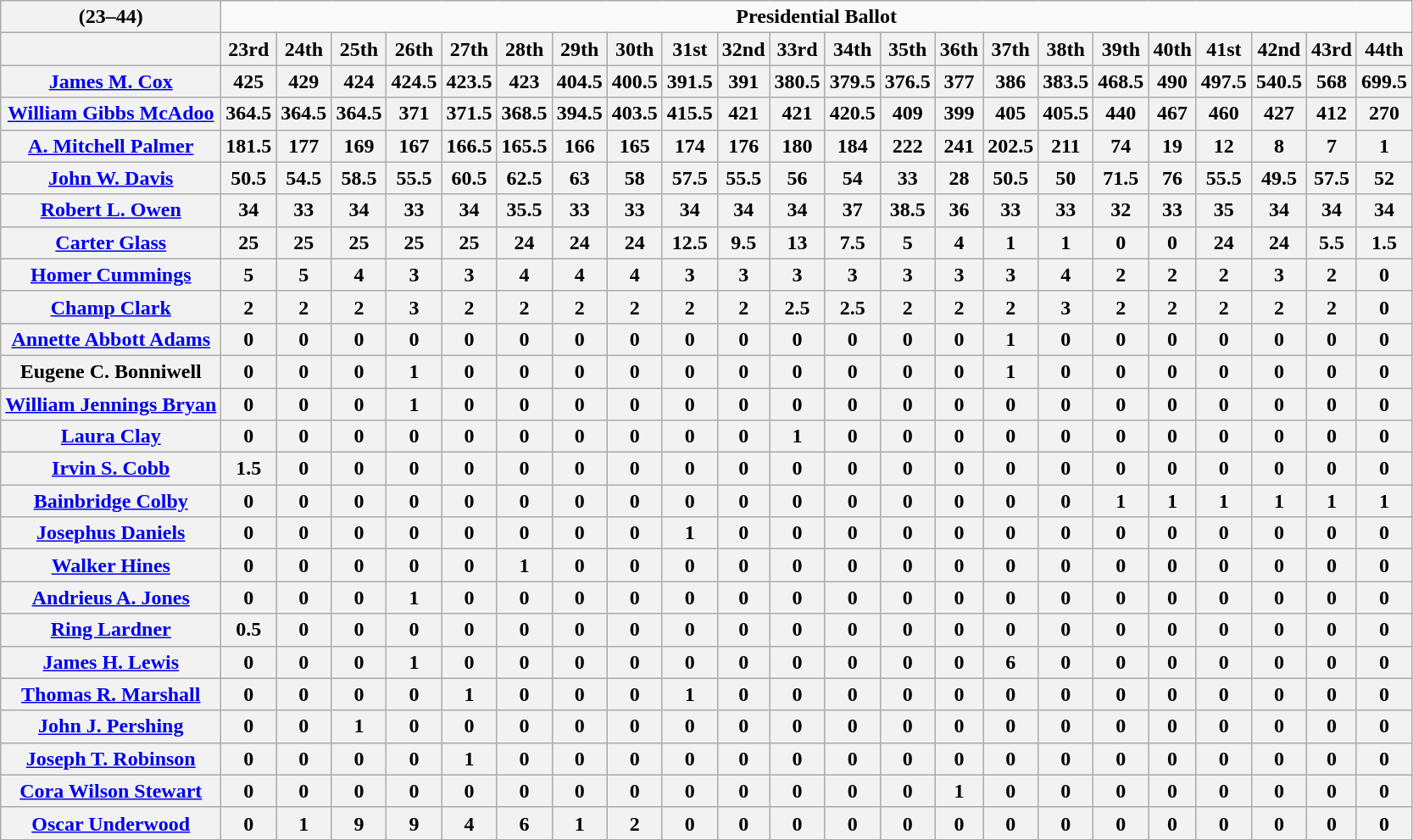<table class="wikitable collapsible collapsed">
<tr>
<th>(23–44)</th>
<td style="text-align:center" colspan="25"><strong>Presidential Ballot</strong></td>
</tr>
<tr>
<th></th>
<th>23rd</th>
<th>24th</th>
<th>25th</th>
<th>26th</th>
<th>27th</th>
<th>28th</th>
<th>29th</th>
<th>30th</th>
<th>31st</th>
<th>32nd</th>
<th>33rd</th>
<th>34th</th>
<th>35th</th>
<th>36th</th>
<th>37th</th>
<th>38th</th>
<th>39th</th>
<th>40th</th>
<th>41st</th>
<th>42nd</th>
<th>43rd</th>
<th>44th</th>
</tr>
<tr>
<th><a href='#'>James M. Cox</a></th>
<th>425</th>
<th>429</th>
<th>424</th>
<th>424.5</th>
<th>423.5</th>
<th>423</th>
<th>404.5</th>
<th>400.5</th>
<th>391.5</th>
<th>391</th>
<th>380.5</th>
<th>379.5</th>
<th>376.5</th>
<th>377</th>
<th>386</th>
<th>383.5</th>
<th>468.5</th>
<th>490</th>
<th>497.5</th>
<th>540.5</th>
<th>568</th>
<th>699.5</th>
</tr>
<tr>
<th><a href='#'>William Gibbs McAdoo</a></th>
<th>364.5</th>
<th>364.5</th>
<th>364.5</th>
<th>371</th>
<th>371.5</th>
<th>368.5</th>
<th>394.5</th>
<th>403.5</th>
<th>415.5</th>
<th>421</th>
<th>421</th>
<th>420.5</th>
<th>409</th>
<th>399</th>
<th>405</th>
<th>405.5</th>
<th>440</th>
<th>467</th>
<th>460</th>
<th>427</th>
<th>412</th>
<th>270</th>
</tr>
<tr>
<th><a href='#'>A. Mitchell Palmer</a></th>
<th>181.5</th>
<th>177</th>
<th>169</th>
<th>167</th>
<th>166.5</th>
<th>165.5</th>
<th>166</th>
<th>165</th>
<th>174</th>
<th>176</th>
<th>180</th>
<th>184</th>
<th>222</th>
<th>241</th>
<th>202.5</th>
<th>211</th>
<th>74</th>
<th>19</th>
<th>12</th>
<th>8</th>
<th>7</th>
<th>1</th>
</tr>
<tr>
<th><a href='#'>John W. Davis</a></th>
<th>50.5</th>
<th>54.5</th>
<th>58.5</th>
<th>55.5</th>
<th>60.5</th>
<th>62.5</th>
<th>63</th>
<th>58</th>
<th>57.5</th>
<th>55.5</th>
<th>56</th>
<th>54</th>
<th>33</th>
<th>28</th>
<th>50.5</th>
<th>50</th>
<th>71.5</th>
<th>76</th>
<th>55.5</th>
<th>49.5</th>
<th>57.5</th>
<th>52</th>
</tr>
<tr>
<th><a href='#'>Robert L. Owen</a></th>
<th>34</th>
<th>33</th>
<th>34</th>
<th>33</th>
<th>34</th>
<th>35.5</th>
<th>33</th>
<th>33</th>
<th>34</th>
<th>34</th>
<th>34</th>
<th>37</th>
<th>38.5</th>
<th>36</th>
<th>33</th>
<th>33</th>
<th>32</th>
<th>33</th>
<th>35</th>
<th>34</th>
<th>34</th>
<th>34</th>
</tr>
<tr>
<th><a href='#'>Carter Glass</a></th>
<th>25</th>
<th>25</th>
<th>25</th>
<th>25</th>
<th>25</th>
<th>24</th>
<th>24</th>
<th>24</th>
<th>12.5</th>
<th>9.5</th>
<th>13</th>
<th>7.5</th>
<th>5</th>
<th>4</th>
<th>1</th>
<th>1</th>
<th>0</th>
<th>0</th>
<th>24</th>
<th>24</th>
<th>5.5</th>
<th>1.5</th>
</tr>
<tr>
<th><a href='#'>Homer Cummings</a></th>
<th>5</th>
<th>5</th>
<th>4</th>
<th>3</th>
<th>3</th>
<th>4</th>
<th>4</th>
<th>4</th>
<th>3</th>
<th>3</th>
<th>3</th>
<th>3</th>
<th>3</th>
<th>3</th>
<th>3</th>
<th>4</th>
<th>2</th>
<th>2</th>
<th>2</th>
<th>3</th>
<th>2</th>
<th>0</th>
</tr>
<tr>
<th><a href='#'>Champ Clark</a></th>
<th>2</th>
<th>2</th>
<th>2</th>
<th>3</th>
<th>2</th>
<th>2</th>
<th>2</th>
<th>2</th>
<th>2</th>
<th>2</th>
<th>2.5</th>
<th>2.5</th>
<th>2</th>
<th>2</th>
<th>2</th>
<th>3</th>
<th>2</th>
<th>2</th>
<th>2</th>
<th>2</th>
<th>2</th>
<th>0</th>
</tr>
<tr>
<th><a href='#'>Annette Abbott Adams</a></th>
<th>0</th>
<th>0</th>
<th>0</th>
<th>0</th>
<th>0</th>
<th>0</th>
<th>0</th>
<th>0</th>
<th>0</th>
<th>0</th>
<th>0</th>
<th>0</th>
<th>0</th>
<th>0</th>
<th>1</th>
<th>0</th>
<th>0</th>
<th>0</th>
<th>0</th>
<th>0</th>
<th>0</th>
<th>0</th>
</tr>
<tr>
<th>Eugene C. Bonniwell</th>
<th>0</th>
<th>0</th>
<th>0</th>
<th>1</th>
<th>0</th>
<th>0</th>
<th>0</th>
<th>0</th>
<th>0</th>
<th>0</th>
<th>0</th>
<th>0</th>
<th>0</th>
<th>0</th>
<th>1</th>
<th>0</th>
<th>0</th>
<th>0</th>
<th>0</th>
<th>0</th>
<th>0</th>
<th>0</th>
</tr>
<tr>
<th><a href='#'>William Jennings Bryan</a></th>
<th>0</th>
<th>0</th>
<th>0</th>
<th>1</th>
<th>0</th>
<th>0</th>
<th>0</th>
<th>0</th>
<th>0</th>
<th>0</th>
<th>0</th>
<th>0</th>
<th>0</th>
<th>0</th>
<th>0</th>
<th>0</th>
<th>0</th>
<th>0</th>
<th>0</th>
<th>0</th>
<th>0</th>
<th>0</th>
</tr>
<tr>
<th><a href='#'>Laura Clay</a></th>
<th>0</th>
<th>0</th>
<th>0</th>
<th>0</th>
<th>0</th>
<th>0</th>
<th>0</th>
<th>0</th>
<th>0</th>
<th>0</th>
<th>1</th>
<th>0</th>
<th>0</th>
<th>0</th>
<th>0</th>
<th>0</th>
<th>0</th>
<th>0</th>
<th>0</th>
<th>0</th>
<th>0</th>
<th>0</th>
</tr>
<tr>
<th><a href='#'>Irvin S. Cobb</a></th>
<th>1.5</th>
<th>0</th>
<th>0</th>
<th>0</th>
<th>0</th>
<th>0</th>
<th>0</th>
<th>0</th>
<th>0</th>
<th>0</th>
<th>0</th>
<th>0</th>
<th>0</th>
<th>0</th>
<th>0</th>
<th>0</th>
<th>0</th>
<th>0</th>
<th>0</th>
<th>0</th>
<th>0</th>
<th>0</th>
</tr>
<tr>
<th><a href='#'>Bainbridge Colby</a></th>
<th>0</th>
<th>0</th>
<th>0</th>
<th>0</th>
<th>0</th>
<th>0</th>
<th>0</th>
<th>0</th>
<th>0</th>
<th>0</th>
<th>0</th>
<th>0</th>
<th>0</th>
<th>0</th>
<th>0</th>
<th>0</th>
<th>1</th>
<th>1</th>
<th>1</th>
<th>1</th>
<th>1</th>
<th>1</th>
</tr>
<tr>
<th><a href='#'>Josephus Daniels</a></th>
<th>0</th>
<th>0</th>
<th>0</th>
<th>0</th>
<th>0</th>
<th>0</th>
<th>0</th>
<th>0</th>
<th>1</th>
<th>0</th>
<th>0</th>
<th>0</th>
<th>0</th>
<th>0</th>
<th>0</th>
<th>0</th>
<th>0</th>
<th>0</th>
<th>0</th>
<th>0</th>
<th>0</th>
<th>0</th>
</tr>
<tr>
<th><a href='#'>Walker Hines</a></th>
<th>0</th>
<th>0</th>
<th>0</th>
<th>0</th>
<th>0</th>
<th>1</th>
<th>0</th>
<th>0</th>
<th>0</th>
<th>0</th>
<th>0</th>
<th>0</th>
<th>0</th>
<th>0</th>
<th>0</th>
<th>0</th>
<th>0</th>
<th>0</th>
<th>0</th>
<th>0</th>
<th>0</th>
<th>0</th>
</tr>
<tr>
<th><a href='#'>Andrieus A. Jones</a></th>
<th>0</th>
<th>0</th>
<th>0</th>
<th>1</th>
<th>0</th>
<th>0</th>
<th>0</th>
<th>0</th>
<th>0</th>
<th>0</th>
<th>0</th>
<th>0</th>
<th>0</th>
<th>0</th>
<th>0</th>
<th>0</th>
<th>0</th>
<th>0</th>
<th>0</th>
<th>0</th>
<th>0</th>
<th>0</th>
</tr>
<tr>
<th><a href='#'>Ring Lardner</a></th>
<th>0.5</th>
<th>0</th>
<th>0</th>
<th>0</th>
<th>0</th>
<th>0</th>
<th>0</th>
<th>0</th>
<th>0</th>
<th>0</th>
<th>0</th>
<th>0</th>
<th>0</th>
<th>0</th>
<th>0</th>
<th>0</th>
<th>0</th>
<th>0</th>
<th>0</th>
<th>0</th>
<th>0</th>
<th>0</th>
</tr>
<tr>
<th><a href='#'>James H. Lewis</a></th>
<th>0</th>
<th>0</th>
<th>0</th>
<th>1</th>
<th>0</th>
<th>0</th>
<th>0</th>
<th>0</th>
<th>0</th>
<th>0</th>
<th>0</th>
<th>0</th>
<th>0</th>
<th>0</th>
<th>6</th>
<th>0</th>
<th>0</th>
<th>0</th>
<th>0</th>
<th>0</th>
<th>0</th>
<th>0</th>
</tr>
<tr>
<th><a href='#'>Thomas R. Marshall</a></th>
<th>0</th>
<th>0</th>
<th>0</th>
<th>0</th>
<th>1</th>
<th>0</th>
<th>0</th>
<th>0</th>
<th>1</th>
<th>0</th>
<th>0</th>
<th>0</th>
<th>0</th>
<th>0</th>
<th>0</th>
<th>0</th>
<th>0</th>
<th>0</th>
<th>0</th>
<th>0</th>
<th>0</th>
<th>0</th>
</tr>
<tr>
<th><a href='#'>John J. Pershing</a></th>
<th>0</th>
<th>0</th>
<th>1</th>
<th>0</th>
<th>0</th>
<th>0</th>
<th>0</th>
<th>0</th>
<th>0</th>
<th>0</th>
<th>0</th>
<th>0</th>
<th>0</th>
<th>0</th>
<th>0</th>
<th>0</th>
<th>0</th>
<th>0</th>
<th>0</th>
<th>0</th>
<th>0</th>
<th>0</th>
</tr>
<tr>
<th><a href='#'>Joseph T. Robinson</a></th>
<th>0</th>
<th>0</th>
<th>0</th>
<th>0</th>
<th>1</th>
<th>0</th>
<th>0</th>
<th>0</th>
<th>0</th>
<th>0</th>
<th>0</th>
<th>0</th>
<th>0</th>
<th>0</th>
<th>0</th>
<th>0</th>
<th>0</th>
<th>0</th>
<th>0</th>
<th>0</th>
<th>0</th>
<th>0</th>
</tr>
<tr>
<th><a href='#'>Cora Wilson Stewart</a></th>
<th>0</th>
<th>0</th>
<th>0</th>
<th>0</th>
<th>0</th>
<th>0</th>
<th>0</th>
<th>0</th>
<th>0</th>
<th>0</th>
<th>0</th>
<th>0</th>
<th>0</th>
<th>1</th>
<th>0</th>
<th>0</th>
<th>0</th>
<th>0</th>
<th>0</th>
<th>0</th>
<th>0</th>
<th>0</th>
</tr>
<tr>
<th><a href='#'>Oscar Underwood</a></th>
<th>0</th>
<th>1</th>
<th>9</th>
<th>9</th>
<th>4</th>
<th>6</th>
<th>1</th>
<th>2</th>
<th>0</th>
<th>0</th>
<th>0</th>
<th>0</th>
<th>0</th>
<th>0</th>
<th>0</th>
<th>0</th>
<th>0</th>
<th>0</th>
<th>0</th>
<th>0</th>
<th>0</th>
<th>0</th>
</tr>
</table>
